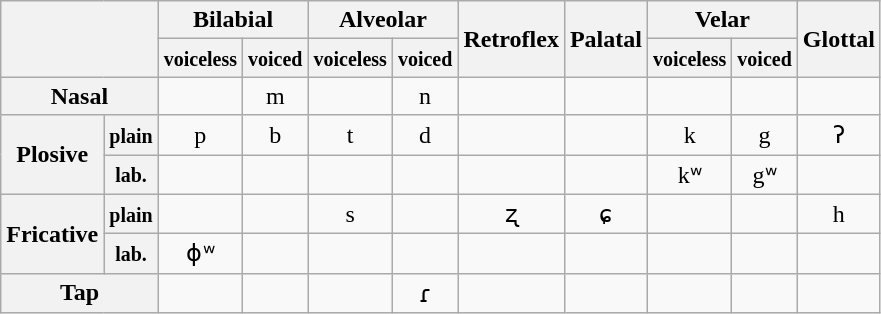<table class="wikitable" style="text-align: center">
<tr>
<th colspan="2" rowspan="2"></th>
<th colspan="2">Bilabial</th>
<th colspan="2">Alveolar</th>
<th rowspan="2">Retroflex</th>
<th rowspan="2">Palatal</th>
<th colspan="2">Velar</th>
<th rowspan="2">Glottal</th>
</tr>
<tr>
<th><small>voiceless</small></th>
<th><small>voiced</small></th>
<th><small>voiceless</small></th>
<th><small>voiced</small></th>
<th><small>voiceless</small></th>
<th><small>voiced</small></th>
</tr>
<tr>
<th colspan="2">Nasal</th>
<td></td>
<td>m</td>
<td></td>
<td>n</td>
<td></td>
<td></td>
<td></td>
<td></td>
<td></td>
</tr>
<tr>
<th rowspan="2">Plosive</th>
<th><small>plain</small></th>
<td>p</td>
<td>b</td>
<td>t</td>
<td>d</td>
<td></td>
<td></td>
<td>k</td>
<td>g</td>
<td>ʔ</td>
</tr>
<tr>
<th><small>lab.</small></th>
<td></td>
<td></td>
<td></td>
<td></td>
<td></td>
<td></td>
<td>kʷ</td>
<td>gʷ</td>
<td></td>
</tr>
<tr>
<th rowspan="2">Fricative</th>
<th><small>plain</small></th>
<td></td>
<td></td>
<td>s</td>
<td></td>
<td>ʐ</td>
<td>ɕ</td>
<td></td>
<td></td>
<td>h</td>
</tr>
<tr>
<th><small>lab.</small></th>
<td>ɸʷ</td>
<td></td>
<td></td>
<td></td>
<td></td>
<td></td>
<td></td>
<td></td>
<td></td>
</tr>
<tr>
<th colspan="2">Tap</th>
<td></td>
<td></td>
<td></td>
<td>ɾ</td>
<td></td>
<td></td>
<td></td>
<td></td>
<td></td>
</tr>
</table>
